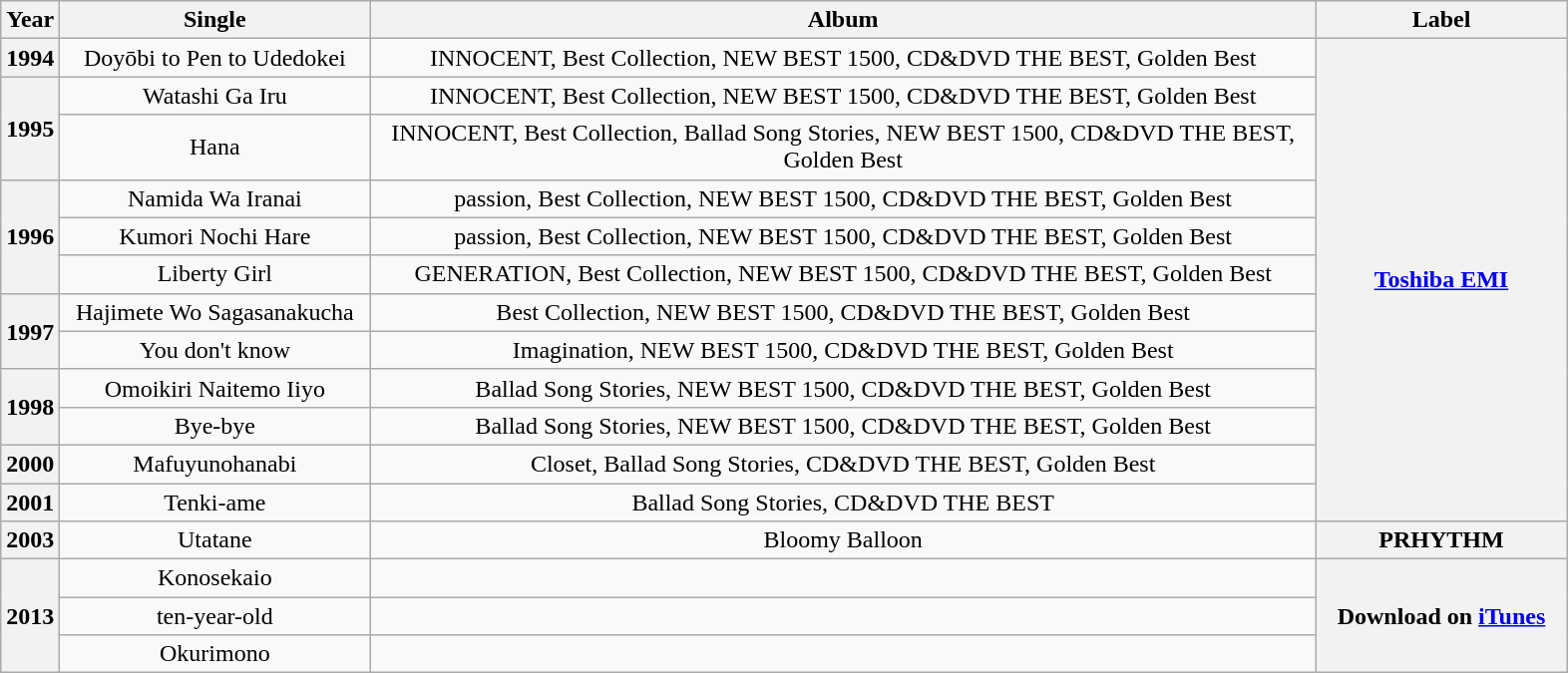<table class="wikitable" style=text-align:center;>
<tr>
<th>Year</th>
<th style="width:200px;">Single</th>
<th style="width:625px;">Album</th>
<th style="width:160px;">Label</th>
</tr>
<tr>
<th>1994</th>
<td>Doyōbi to Pen to Udedokei</td>
<td>INNOCENT, Best Collection, NEW BEST 1500, CD&DVD THE BEST, Golden Best</td>
<th rowspan="12"><a href='#'>Toshiba EMI</a></th>
</tr>
<tr>
<th rowspan="2">1995</th>
<td>Watashi Ga Iru</td>
<td>INNOCENT, Best Collection, NEW BEST 1500, CD&DVD THE BEST, Golden Best</td>
</tr>
<tr>
<td>Hana</td>
<td>INNOCENT, Best Collection, Ballad Song Stories, NEW BEST 1500, CD&DVD THE BEST, Golden Best</td>
</tr>
<tr>
<th rowspan="3">1996</th>
<td>Namida Wa Iranai</td>
<td>passion, Best Collection, NEW BEST 1500, CD&DVD THE BEST, Golden Best</td>
</tr>
<tr>
<td>Kumori Nochi Hare</td>
<td>passion, Best Collection, NEW BEST 1500, CD&DVD THE BEST, Golden Best</td>
</tr>
<tr>
<td>Liberty Girl</td>
<td>GENERATION, Best Collection, NEW BEST 1500, CD&DVD THE BEST, Golden Best</td>
</tr>
<tr>
<th rowspan="2">1997</th>
<td>Hajimete Wo Sagasanakucha</td>
<td>Best Collection, NEW BEST 1500, CD&DVD THE BEST, Golden Best</td>
</tr>
<tr>
<td>You don't know</td>
<td>Imagination, NEW BEST 1500, CD&DVD THE BEST, Golden Best</td>
</tr>
<tr>
<th rowspan="2">1998</th>
<td>Omoikiri Naitemo Iiyo</td>
<td>Ballad Song Stories, NEW BEST 1500, CD&DVD THE BEST, Golden Best</td>
</tr>
<tr>
<td>Bye-bye</td>
<td>Ballad Song Stories, NEW BEST 1500, CD&DVD THE BEST, Golden Best</td>
</tr>
<tr>
<th>2000</th>
<td>Mafuyunohanabi</td>
<td>Closet, Ballad Song Stories, CD&DVD THE BEST, Golden Best</td>
</tr>
<tr>
<th>2001</th>
<td>Tenki-ame</td>
<td>Ballad Song Stories, CD&DVD THE BEST</td>
</tr>
<tr>
<th>2003</th>
<td>Utatane</td>
<td>Bloomy Balloon</td>
<th>PRHYTHM</th>
</tr>
<tr>
<th rowspan="3">2013</th>
<td>Konosekaio</td>
<td></td>
<th rowspan="3">Download on <a href='#'>iTunes</a></th>
</tr>
<tr>
<td>ten-year-old</td>
<td></td>
</tr>
<tr>
<td>Okurimono</td>
<td></td>
</tr>
</table>
